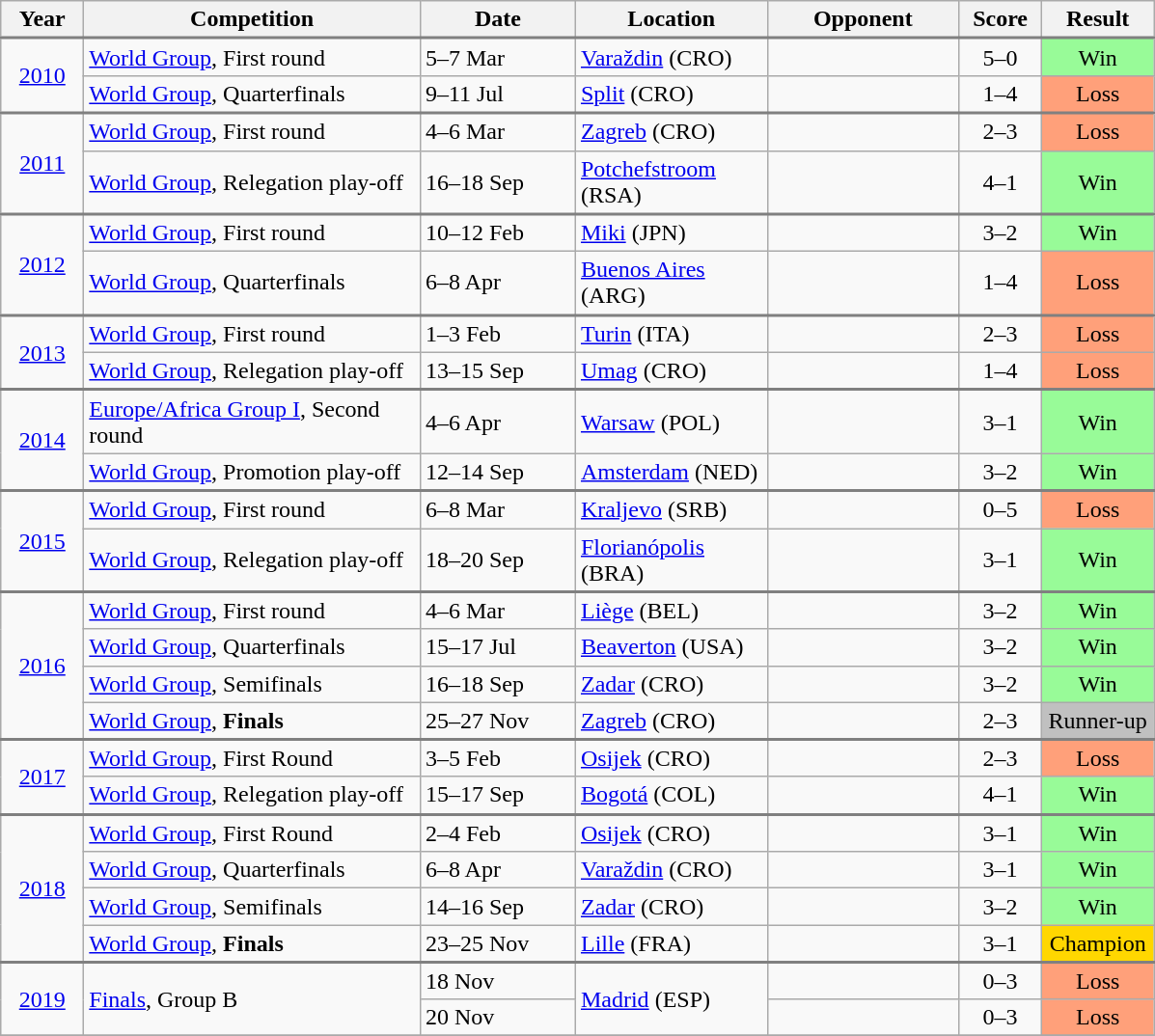<table class="wikitable collapsible collapsed">
<tr>
<th width="50">Year</th>
<th width="225">Competition</th>
<th width="100">Date</th>
<th width="125">Location</th>
<th width="125">Opponent</th>
<th width="50">Score</th>
<th width="70">Result</th>
</tr>
<tr style="border-top:2px solid gray;">
<td align="center" rowspan="2"><a href='#'>2010</a></td>
<td><a href='#'>World Group</a>, First round</td>
<td>5–7 Mar</td>
<td><a href='#'>Varaždin</a> (CRO)</td>
<td></td>
<td align="center">5–0</td>
<td align="center" bgcolor="#98FB98">Win</td>
</tr>
<tr>
<td><a href='#'>World Group</a>, Quarterfinals</td>
<td>9–11 Jul</td>
<td><a href='#'>Split</a> (CRO)</td>
<td></td>
<td align="center">1–4</td>
<td align="center" bgcolor="#FFA07A">Loss</td>
</tr>
<tr style="border-top:2px solid gray;">
<td align="center" rowspan="2"><a href='#'>2011</a></td>
<td><a href='#'>World Group</a>, First round</td>
<td>4–6 Mar</td>
<td><a href='#'>Zagreb</a> (CRO)</td>
<td></td>
<td align="center">2–3</td>
<td align="center" bgcolor="#FFA07A">Loss</td>
</tr>
<tr>
<td><a href='#'>World Group</a>, Relegation play-off</td>
<td>16–18 Sep</td>
<td><a href='#'>Potchefstroom</a> (RSA)</td>
<td></td>
<td align="center">4–1</td>
<td align="center" bgcolor="#98FB98">Win</td>
</tr>
<tr style="border-top:2px solid gray;">
<td align="center" rowspan="2"><a href='#'>2012</a></td>
<td><a href='#'>World Group</a>, First round</td>
<td>10–12 Feb</td>
<td><a href='#'>Miki</a> (JPN)</td>
<td></td>
<td align="center">3–2</td>
<td align="center" bgcolor="#98FB98">Win</td>
</tr>
<tr>
<td><a href='#'>World Group</a>, Quarterfinals</td>
<td>6–8 Apr</td>
<td><a href='#'>Buenos Aires</a> (ARG)</td>
<td></td>
<td align="center">1–4</td>
<td align="center" bgcolor="#FFA07A">Loss</td>
</tr>
<tr style="border-top:2px solid gray;">
<td align="center" rowspan="2"><a href='#'>2013</a></td>
<td><a href='#'>World Group</a>, First round</td>
<td>1–3 Feb</td>
<td><a href='#'>Turin</a> (ITA)</td>
<td></td>
<td align="center">2–3</td>
<td align="center" bgcolor="#FFA07A">Loss</td>
</tr>
<tr>
<td><a href='#'>World Group</a>, Relegation play-off</td>
<td>13–15 Sep</td>
<td><a href='#'>Umag</a> (CRO)</td>
<td></td>
<td align="center">1–4</td>
<td align="center" bgcolor="#FFA07A">Loss</td>
</tr>
<tr style="border-top:2px solid gray;">
<td align="center" rowspan="2"><a href='#'>2014</a></td>
<td><a href='#'>Europe/Africa Group I</a>, Second round</td>
<td>4–6 Apr</td>
<td><a href='#'>Warsaw</a> (POL)</td>
<td></td>
<td align="center">3–1</td>
<td align="center" bgcolor="#98FB98">Win</td>
</tr>
<tr>
<td><a href='#'>World Group</a>, Promotion play-off</td>
<td>12–14 Sep</td>
<td><a href='#'>Amsterdam</a> (NED)</td>
<td></td>
<td align="center">3–2</td>
<td align="center" bgcolor="#98FB98">Win</td>
</tr>
<tr style="border-top:2px solid gray;">
<td align="center" rowspan="2"><a href='#'>2015</a></td>
<td><a href='#'>World Group</a>, First round</td>
<td>6–8 Mar</td>
<td><a href='#'>Kraljevo</a> (SRB)</td>
<td></td>
<td align="center">0–5</td>
<td align="center" bgcolor="#FFA07A">Loss</td>
</tr>
<tr>
<td><a href='#'>World Group</a>, Relegation play-off</td>
<td>18–20 Sep</td>
<td><a href='#'>Florianópolis</a> (BRA)</td>
<td></td>
<td align="center">3–1</td>
<td align="center" bgcolor="#98FB98">Win</td>
</tr>
<tr style="border-top:2px solid gray;">
<td align="center" rowspan="4"><a href='#'>2016</a></td>
<td><a href='#'>World Group</a>, First round</td>
<td>4–6 Mar</td>
<td><a href='#'>Liège</a> (BEL)</td>
<td></td>
<td align="center">3–2</td>
<td align="center" bgcolor="#98FB98">Win</td>
</tr>
<tr>
<td><a href='#'>World Group</a>, Quarterfinals</td>
<td>15–17 Jul</td>
<td><a href='#'>Beaverton</a> (USA)</td>
<td></td>
<td align="center">3–2</td>
<td align="center" bgcolor="#98FB98">Win</td>
</tr>
<tr>
<td><a href='#'>World Group</a>, Semifinals</td>
<td>16–18 Sep</td>
<td><a href='#'>Zadar</a> (CRO)</td>
<td></td>
<td align="center">3–2</td>
<td align="center" bgcolor="#98FB98">Win</td>
</tr>
<tr>
<td><a href='#'>World Group</a>, <strong>Finals</strong></td>
<td>25–27 Nov</td>
<td><a href='#'>Zagreb</a> (CRO)</td>
<td></td>
<td align="center">2–3</td>
<td align="center" bgcolor=silver>Runner-up</td>
</tr>
<tr>
</tr>
<tr style="border-top:2px solid gray;">
<td align="center" rowspan=2><a href='#'>2017</a></td>
<td><a href='#'>World Group</a>, First Round</td>
<td>3–5 Feb</td>
<td><a href='#'>Osijek</a> (CRO)</td>
<td></td>
<td align="center">2–3</td>
<td align="center" bgcolor="#FFA07A">Loss</td>
</tr>
<tr>
<td><a href='#'>World Group</a>, Relegation play-off</td>
<td>15–17 Sep</td>
<td><a href='#'>Bogotá</a> (COL)</td>
<td></td>
<td align="center">4–1</td>
<td align="center" bgcolor="#98FB98">Win</td>
</tr>
<tr style="border-top:2px solid gray;">
<td align="center" rowspan=4><a href='#'>2018</a></td>
<td><a href='#'>World Group</a>, First Round</td>
<td>2–4 Feb</td>
<td><a href='#'>Osijek</a> (CRO)</td>
<td></td>
<td align="center">3–1</td>
<td align="center" bgcolor="#98FB98">Win</td>
</tr>
<tr>
<td><a href='#'>World Group</a>, Quarterfinals</td>
<td>6–8 Apr</td>
<td><a href='#'>Varaždin</a> (CRO)</td>
<td></td>
<td align="center">3–1</td>
<td align="center" bgcolor="#98FB98">Win</td>
</tr>
<tr>
<td><a href='#'>World Group</a>, Semifinals</td>
<td>14–16 Sep</td>
<td><a href='#'>Zadar</a> (CRO)</td>
<td></td>
<td align="center">3–2</td>
<td align="center" bgcolor="#98FB98">Win</td>
</tr>
<tr>
<td><a href='#'>World Group</a>, <strong>Finals</strong></td>
<td>23–25 Nov</td>
<td><a href='#'>Lille</a> (FRA)</td>
<td></td>
<td align="center">3–1</td>
<td align="center" bgcolor="#FFD700">Champion</td>
</tr>
<tr>
</tr>
<tr style="border-top:2px solid gray;">
<td align="center" rowspan=2><a href='#'>2019</a></td>
<td rowspan="2"><a href='#'>Finals</a>, Group B</td>
<td>18 Nov</td>
<td rowspan=2><a href='#'>Madrid</a> (ESP)</td>
<td></td>
<td align="center">0–3</td>
<td align="center" bgcolor="#FFA07A">Loss</td>
</tr>
<tr>
<td>20 Nov</td>
<td></td>
<td align="center">0–3</td>
<td align="center" bgcolor="#FFA07A">Loss</td>
</tr>
<tr>
</tr>
</table>
